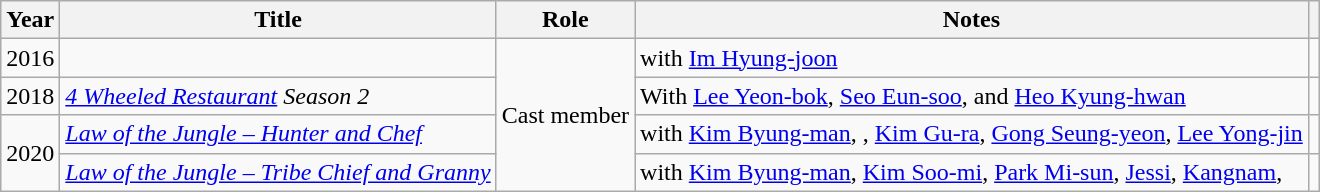<table class="wikitable">
<tr>
<th>Year</th>
<th>Title</th>
<th>Role</th>
<th>Notes</th>
<th scope="col" class="unsortable"></th>
</tr>
<tr>
<td>2016</td>
<td><em></em></td>
<td rowspan=4>Cast member</td>
<td>with <a href='#'>Im Hyung-joon</a></td>
<td></td>
</tr>
<tr>
<td>2018</td>
<td><em><a href='#'>4 Wheeled Restaurant</a> Season 2</em></td>
<td>With <a href='#'>Lee Yeon-bok</a>, <a href='#'>Seo Eun-soo</a>, and <a href='#'>Heo Kyung-hwan</a></td>
<td></td>
</tr>
<tr>
<td rowspan=2>2020</td>
<td><em><a href='#'>Law of the Jungle – Hunter and Chef</a></em></td>
<td>with <a href='#'>Kim Byung-man</a>, , <a href='#'>Kim Gu-ra</a>, <a href='#'>Gong Seung-yeon</a>, <a href='#'>Lee Yong-jin</a></td>
<td></td>
</tr>
<tr>
<td><em><a href='#'>Law of the Jungle – Tribe Chief and Granny</a></em></td>
<td>with <a href='#'>Kim Byung-man</a>, <a href='#'>Kim Soo-mi</a>, <a href='#'>Park Mi-sun</a>, <a href='#'>Jessi</a>, <a href='#'>Kangnam</a>, </td>
<td></td>
</tr>
</table>
